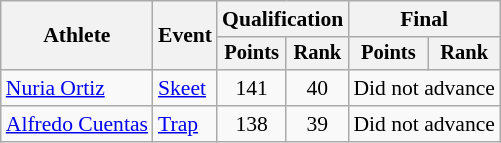<table class="wikitable" style="font-size:90%">
<tr>
<th rowspan="2">Athlete</th>
<th rowspan="2">Event</th>
<th colspan=2>Qualification</th>
<th colspan=2>Final</th>
</tr>
<tr style="font-size:95%">
<th>Points</th>
<th>Rank</th>
<th>Points</th>
<th>Rank</th>
</tr>
<tr align=center>
<td align=left><a href='#'>Nuria Ortiz</a></td>
<td align=left><a href='#'>Skeet</a></td>
<td>141</td>
<td>40</td>
<td colspan=2>Did not advance</td>
</tr>
<tr align=center>
<td align=left><a href='#'>Alfredo Cuentas</a></td>
<td align=left><a href='#'>Trap</a></td>
<td>138</td>
<td>39</td>
<td colspan=2>Did not advance</td>
</tr>
</table>
